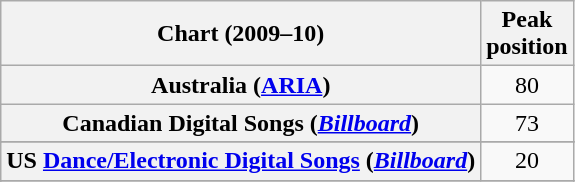<table class="wikitable sortable plainrowheaders" style="text-align:center">
<tr>
<th scope="col">Chart (2009–10)</th>
<th scope="col">Peak<br>position</th>
</tr>
<tr>
<th scope="row">Australia (<a href='#'>ARIA</a>)</th>
<td>80</td>
</tr>
<tr>
<th scope="row">Canadian Digital Songs (<em><a href='#'>Billboard</a></em>)</th>
<td>73</td>
</tr>
<tr>
</tr>
<tr>
</tr>
<tr>
</tr>
<tr>
</tr>
<tr>
</tr>
<tr>
</tr>
<tr>
<th scope="row">US <a href='#'>Dance/Electronic Digital Songs</a> (<em><a href='#'>Billboard</a></em>)</th>
<td>20</td>
</tr>
<tr>
</tr>
<tr>
</tr>
</table>
